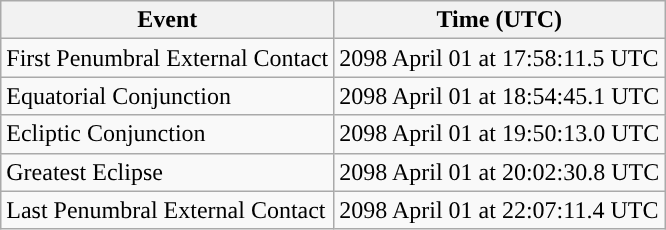<table class="wikitable">
<tr>
<th>Event</th>
<th>Time (UTC)</th>
</tr>
<tr>
<td>First Penumbral External Contact</td>
<td>2098 April 01 at 17:58:11.5 UTC</td>
</tr>
<tr>
<td>Equatorial Conjunction</td>
<td>2098 April 01 at 18:54:45.1 UTC</td>
</tr>
<tr>
<td>Ecliptic Conjunction</td>
<td>2098 April 01 at 19:50:13.0 UTC</td>
</tr>
<tr>
<td>Greatest Eclipse</td>
<td>2098 April 01 at 20:02:30.8 UTC</td>
</tr>
<tr>
<td>Last Penumbral External Contact</td>
<td>2098 April 01 at 22:07:11.4 UTC</td>
</tr>
</table>
